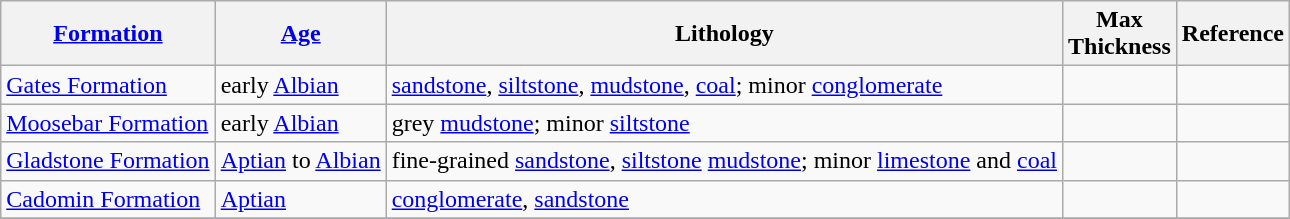<table class="wikitable">
<tr>
<th><a href='#'>Formation</a></th>
<th><a href='#'>Age</a></th>
<th>Lithology</th>
<th>Max<br>Thickness</th>
<th>Reference</th>
</tr>
<tr>
<td><a href='#'>Gates Formation</a></td>
<td>early <a href='#'>Albian</a></td>
<td><a href='#'>sandstone</a>, <a href='#'>siltstone</a>, <a href='#'>mudstone</a>, <a href='#'>coal</a>; minor <a href='#'>conglomerate</a></td>
<td></td>
<td></td>
</tr>
<tr>
<td><a href='#'>Moosebar Formation</a></td>
<td>early <a href='#'>Albian</a></td>
<td>grey <a href='#'>mudstone</a>; minor <a href='#'>siltstone</a></td>
<td></td>
<td></td>
</tr>
<tr>
<td><a href='#'>Gladstone Formation</a></td>
<td><a href='#'>Aptian</a> to <a href='#'>Albian</a></td>
<td>fine-grained <a href='#'>sandstone</a>, <a href='#'>siltstone</a> <a href='#'>mudstone</a>; minor <a href='#'>limestone</a> and <a href='#'>coal</a></td>
<td></td>
<td></td>
</tr>
<tr>
<td><a href='#'>Cadomin Formation</a></td>
<td><a href='#'>Aptian</a></td>
<td><a href='#'>conglomerate</a>, <a href='#'>sandstone</a></td>
<td></td>
<td></td>
</tr>
<tr>
</tr>
</table>
